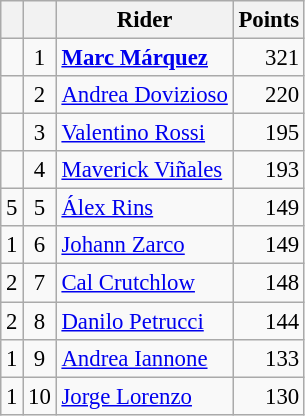<table class="wikitable" style="font-size: 95%;">
<tr>
<th></th>
<th></th>
<th>Rider</th>
<th>Points</th>
</tr>
<tr>
<td align="left"></td>
<td align=center>1</td>
<td> <strong><a href='#'>Marc Márquez</a></strong></td>
<td align=right>321</td>
</tr>
<tr>
<td align="left"></td>
<td align=center>2</td>
<td> <a href='#'>Andrea Dovizioso</a></td>
<td align=right>220</td>
</tr>
<tr>
<td align="left"></td>
<td align=center>3</td>
<td> <a href='#'>Valentino Rossi</a></td>
<td align=right>195</td>
</tr>
<tr>
<td align="left"></td>
<td align=center>4</td>
<td> <a href='#'>Maverick Viñales</a></td>
<td align=right>193</td>
</tr>
<tr>
<td align="left"> 5</td>
<td align=center>5</td>
<td> <a href='#'>Álex Rins</a></td>
<td align=right>149</td>
</tr>
<tr>
<td align="left"> 1</td>
<td align=center>6</td>
<td> <a href='#'>Johann Zarco</a></td>
<td align=right>149</td>
</tr>
<tr>
<td align="left"> 2</td>
<td align=center>7</td>
<td> <a href='#'>Cal Crutchlow</a></td>
<td align=right>148</td>
</tr>
<tr>
<td align="left"> 2</td>
<td align=center>8</td>
<td> <a href='#'>Danilo Petrucci</a></td>
<td align=right>144</td>
</tr>
<tr>
<td align="left"> 1</td>
<td align=center>9</td>
<td> <a href='#'>Andrea Iannone</a></td>
<td align=right>133</td>
</tr>
<tr>
<td align="left"> 1</td>
<td align=center>10</td>
<td> <a href='#'>Jorge Lorenzo</a></td>
<td align=right>130</td>
</tr>
</table>
